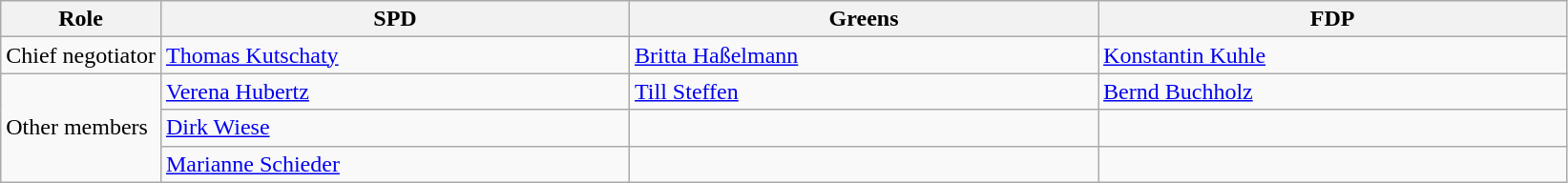<table class="wikitable">
<tr>
<th>Role</th>
<th style="width:20em">SPD</th>
<th style="width:20em">Greens</th>
<th style="width:20em">FDP</th>
</tr>
<tr>
<td>Chief negotiator</td>
<td><a href='#'>Thomas Kutschaty</a></td>
<td><a href='#'>Britta Haßelmann</a></td>
<td><a href='#'>Konstantin Kuhle</a></td>
</tr>
<tr>
<td rowspan="3">Other members</td>
<td><a href='#'>Verena Hubertz</a></td>
<td><a href='#'>Till Steffen</a></td>
<td><a href='#'>Bernd Buchholz</a></td>
</tr>
<tr>
<td><a href='#'>Dirk Wiese</a></td>
<td></td>
<td></td>
</tr>
<tr>
<td><a href='#'>Marianne Schieder</a></td>
<td></td>
<td></td>
</tr>
</table>
